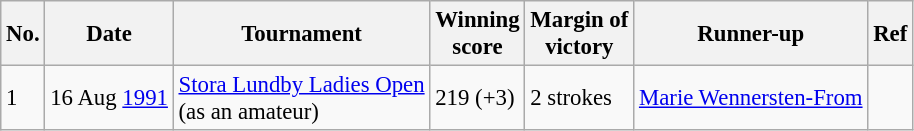<table class="wikitable" style="font-size:95%;">
<tr>
<th>No.</th>
<th>Date</th>
<th>Tournament</th>
<th>Winning<br>score</th>
<th>Margin of<br>victory</th>
<th>Runner-up</th>
<th>Ref</th>
</tr>
<tr>
<td>1</td>
<td align=right>16 Aug <a href='#'>1991</a></td>
<td><a href='#'>Stora Lundby Ladies Open</a><br>(as an amateur)</td>
<td align=left>219 (+3)</td>
<td>2 strokes</td>
<td> <a href='#'>Marie Wennersten-From</a></td>
<td></td>
</tr>
</table>
